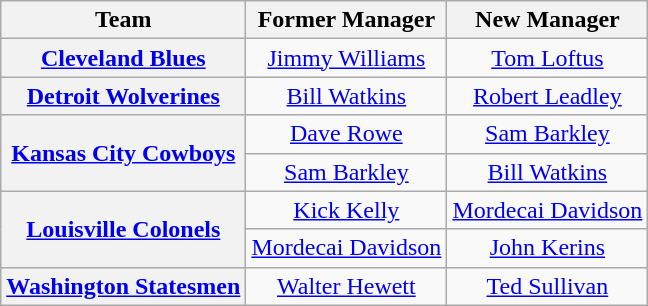<table class="wikitable plainrowheaders" style="text-align:center;">
<tr>
<th scope="col">Team</th>
<th scope="col">Former Manager</th>
<th scope="col">New Manager</th>
</tr>
<tr>
<th scope="row" style="text-align:center;"><a href='#'>Cleveland Blues</a></th>
<td><a href='#'>Jimmy Williams</a></td>
<td><a href='#'>Tom Loftus</a></td>
</tr>
<tr>
<th scope="row" style="text-align:center;"><a href='#'>Detroit Wolverines</a></th>
<td><a href='#'>Bill Watkins</a></td>
<td><a href='#'>Robert Leadley</a></td>
</tr>
<tr>
<th rowspan="2" scope="row" style="text-align:center;"><a href='#'>Kansas City Cowboys</a></th>
<td><a href='#'>Dave Rowe</a></td>
<td><a href='#'>Sam Barkley</a></td>
</tr>
<tr>
<td><a href='#'>Sam Barkley</a></td>
<td><a href='#'>Bill Watkins</a></td>
</tr>
<tr>
<th rowspan="2" scope="row" style="text-align:center;"><a href='#'>Louisville Colonels</a></th>
<td><a href='#'>Kick Kelly</a></td>
<td><a href='#'>Mordecai Davidson</a></td>
</tr>
<tr>
<td><a href='#'>Mordecai Davidson</a></td>
<td><a href='#'>John Kerins</a></td>
</tr>
<tr>
<th scope="row" style="text-align:center;"><a href='#'>Washington Statesmen</a></th>
<td><a href='#'>Walter Hewett</a></td>
<td><a href='#'>Ted Sullivan</a></td>
</tr>
</table>
